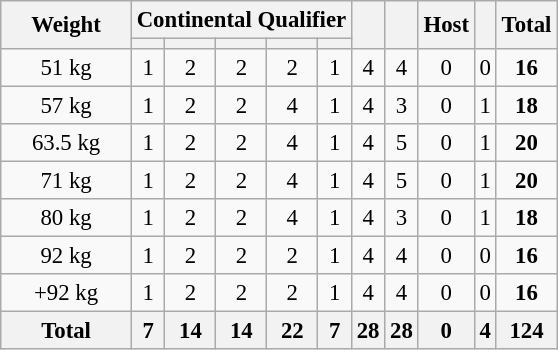<table class="wikitable" style="text-align:center; font-size:95%;">
<tr>
<th width=80 rowspan=2>Weight</th>
<th colspan=5>Continental Qualifier</th>
<th rowspan=2></th>
<th rowspan=2></th>
<th rowspan=2>Host</th>
<th rowspan=2></th>
<th rowspan=2>Total</th>
</tr>
<tr style="font-size:95%">
<th></th>
<th></th>
<th></th>
<th></th>
<th></th>
</tr>
<tr>
<td>51 kg</td>
<td>1</td>
<td>2</td>
<td>2</td>
<td>2</td>
<td>1</td>
<td>4</td>
<td>4</td>
<td>0</td>
<td>0</td>
<td><strong>16</strong></td>
</tr>
<tr>
<td>57 kg</td>
<td>1</td>
<td>2</td>
<td>2</td>
<td>4</td>
<td>1</td>
<td>4</td>
<td>3</td>
<td>0</td>
<td>1</td>
<td><strong>18</strong></td>
</tr>
<tr>
<td>63.5 kg</td>
<td>1</td>
<td>2</td>
<td>2</td>
<td>4</td>
<td>1</td>
<td>4</td>
<td>5</td>
<td>0</td>
<td>1</td>
<td><strong>20</strong></td>
</tr>
<tr>
<td>71 kg</td>
<td>1</td>
<td>2</td>
<td>2</td>
<td>4</td>
<td>1</td>
<td>4</td>
<td>5</td>
<td>0</td>
<td>1</td>
<td><strong>20</strong></td>
</tr>
<tr>
<td>80 kg</td>
<td>1</td>
<td>2</td>
<td>2</td>
<td>4</td>
<td>1</td>
<td>4</td>
<td>3</td>
<td>0</td>
<td>1</td>
<td><strong>18</strong></td>
</tr>
<tr>
<td>92 kg</td>
<td>1</td>
<td>2</td>
<td>2</td>
<td>2</td>
<td>1</td>
<td>4</td>
<td>4</td>
<td>0</td>
<td>0</td>
<td><strong>16</strong></td>
</tr>
<tr>
<td>+92 kg</td>
<td>1</td>
<td>2</td>
<td>2</td>
<td>2</td>
<td>1</td>
<td>4</td>
<td>4</td>
<td>0</td>
<td>0</td>
<td><strong>16</strong></td>
</tr>
<tr>
<th>Total</th>
<th>7</th>
<th>14</th>
<th>14</th>
<th>22</th>
<th>7</th>
<th>28</th>
<th>28</th>
<th>0</th>
<th>4</th>
<th>124</th>
</tr>
</table>
